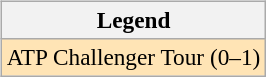<table>
<tr style="vertical-align:top">
<td><br><table class="wikitable" style=font-size:97%>
<tr>
<th>Legend</th>
</tr>
<tr style="background:moccasin;">
<td>ATP Challenger Tour (0–1)</td>
</tr>
</table>
</td>
<td></td>
</tr>
</table>
